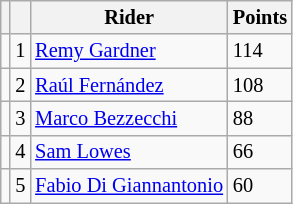<table class="wikitable" style="font-size: 85%;">
<tr>
<th></th>
<th></th>
<th>Rider</th>
<th>Points</th>
</tr>
<tr>
<td></td>
<td align=center>1</td>
<td> <a href='#'>Remy Gardner</a></td>
<td align=left>114</td>
</tr>
<tr>
<td></td>
<td align=center>2</td>
<td> <a href='#'>Raúl Fernández</a></td>
<td align=left>108</td>
</tr>
<tr>
<td></td>
<td align=center>3</td>
<td> <a href='#'>Marco Bezzecchi</a></td>
<td align=left>88</td>
</tr>
<tr>
<td></td>
<td align=center>4</td>
<td> <a href='#'>Sam Lowes</a></td>
<td align=left>66</td>
</tr>
<tr>
<td></td>
<td align=center>5</td>
<td> <a href='#'>Fabio Di Giannantonio</a></td>
<td align=left>60</td>
</tr>
</table>
